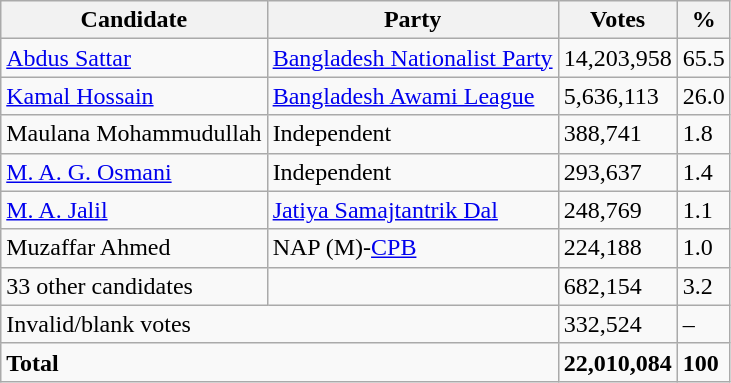<table class="wikitable">
<tr>
<th>Candidate</th>
<th>Party</th>
<th>Votes</th>
<th>%</th>
</tr>
<tr>
<td><a href='#'>Abdus Sattar</a></td>
<td><a href='#'>Bangladesh Nationalist Party</a></td>
<td>14,203,958</td>
<td>65.5</td>
</tr>
<tr>
<td><a href='#'>Kamal Hossain</a></td>
<td><a href='#'>Bangladesh Awami League</a></td>
<td>5,636,113</td>
<td>26.0</td>
</tr>
<tr>
<td>Maulana Mohammudullah</td>
<td>Independent</td>
<td>388,741</td>
<td>1.8</td>
</tr>
<tr>
<td><a href='#'>M. A. G. Osmani</a></td>
<td>Independent</td>
<td>293,637</td>
<td>1.4</td>
</tr>
<tr>
<td><a href='#'>M. A. Jalil</a></td>
<td><a href='#'>Jatiya Samajtantrik Dal</a></td>
<td>248,769</td>
<td>1.1</td>
</tr>
<tr>
<td>Muzaffar Ahmed</td>
<td>NAP (M)-<a href='#'>CPB</a></td>
<td>224,188</td>
<td>1.0</td>
</tr>
<tr>
<td>33 other candidates</td>
<td></td>
<td>682,154</td>
<td>3.2</td>
</tr>
<tr>
<td colspan="2">Invalid/blank votes</td>
<td>332,524</td>
<td>–</td>
</tr>
<tr>
<td colspan="2"><strong>Total</strong></td>
<td><strong>22,010,084</strong></td>
<td><strong>100</strong></td>
</tr>
</table>
